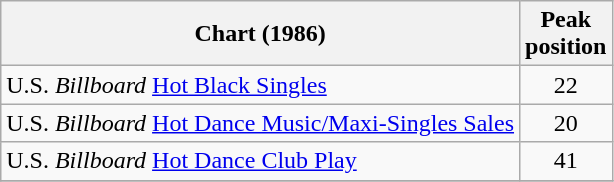<table class="wikitable">
<tr>
<th>Chart (1986)</th>
<th>Peak<br>position</th>
</tr>
<tr>
<td>U.S. <em>Billboard</em> <a href='#'>Hot Black Singles</a></td>
<td align="center">22</td>
</tr>
<tr>
<td>U.S. <em>Billboard</em> <a href='#'>Hot Dance Music/Maxi-Singles Sales</a></td>
<td align="center">20</td>
</tr>
<tr>
<td>U.S. <em>Billboard</em> <a href='#'>Hot Dance Club Play</a></td>
<td align="center">41</td>
</tr>
<tr>
</tr>
</table>
